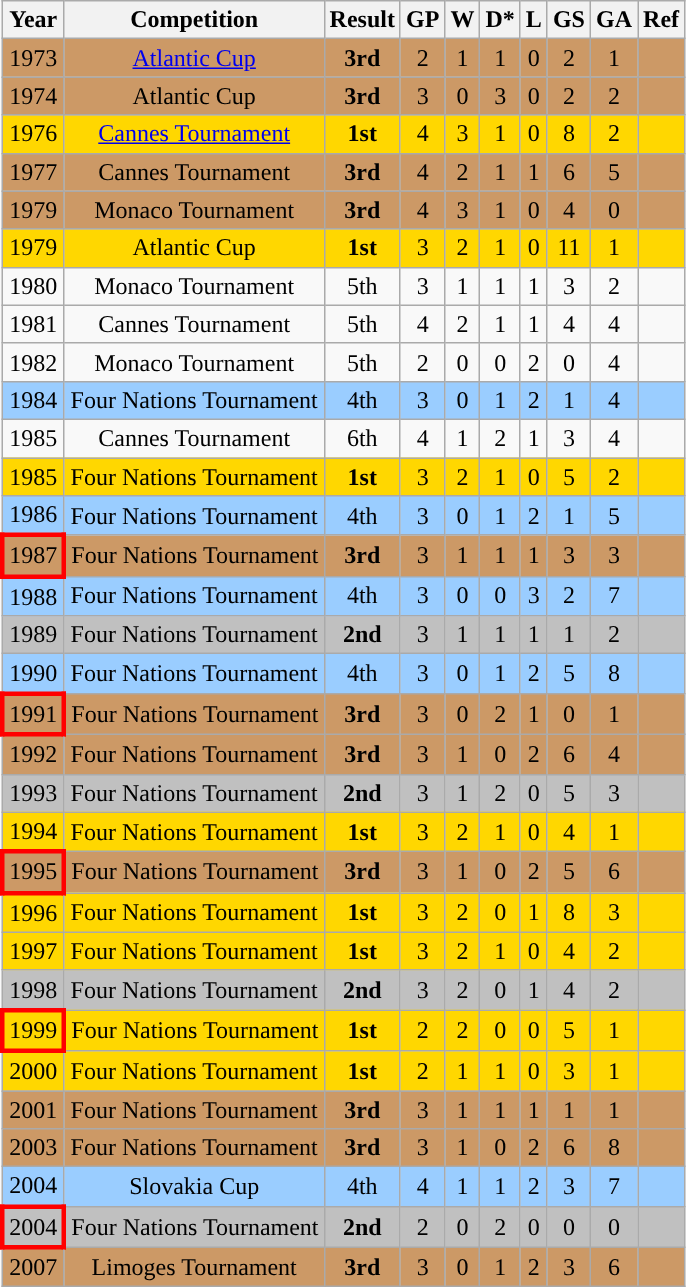<table class="wikitable" style="text-align: center;">
<tr>
<th>Year</th>
<th>Competition</th>
<th>Result</th>
<th>GP</th>
<th>W</th>
<th>D*</th>
<th>L</th>
<th>GS</th>
<th>GA</th>
<th>Ref</th>
</tr>
<tr bgcolor="#cc9966">
<td> 1973</td>
<td><a href='#'>Atlantic Cup</a></td>
<td><strong>3rd</strong></td>
<td>2</td>
<td>1</td>
<td>1</td>
<td>0</td>
<td>2</td>
<td>1</td>
<td></td>
</tr>
<tr bgcolor="#cc9966">
<td> 1974</td>
<td>Atlantic Cup</td>
<td><strong>3rd</strong></td>
<td>3</td>
<td>0</td>
<td>3</td>
<td>0</td>
<td>2</td>
<td>2</td>
<td></td>
</tr>
<tr bgcolor="gold">
<td> 1976</td>
<td><a href='#'>Cannes Tournament</a></td>
<td><strong>1st</strong></td>
<td>4</td>
<td>3</td>
<td>1</td>
<td>0</td>
<td>8</td>
<td>2</td>
<td></td>
</tr>
<tr bgcolor="#cc9966">
<td> 1977</td>
<td>Cannes Tournament</td>
<td><strong>3rd</strong></td>
<td>4</td>
<td>2</td>
<td>1</td>
<td>1</td>
<td>6</td>
<td>5</td>
<td></td>
</tr>
<tr bgcolor="#cc9966">
<td> 1979</td>
<td>Monaco Tournament</td>
<td><strong>3rd</strong></td>
<td>4</td>
<td>3</td>
<td>1</td>
<td>0</td>
<td>4</td>
<td>0</td>
<td></td>
</tr>
<tr bgcolor="gold">
<td> 1979</td>
<td>Atlantic Cup</td>
<td><strong>1st</strong></td>
<td>3</td>
<td>2</td>
<td>1</td>
<td>0</td>
<td>11</td>
<td>1</td>
<td></td>
</tr>
<tr>
<td> 1980</td>
<td>Monaco Tournament</td>
<td>5th</td>
<td>3</td>
<td>1</td>
<td>1</td>
<td>1</td>
<td>3</td>
<td>2</td>
<td></td>
</tr>
<tr>
<td> 1981</td>
<td>Cannes Tournament</td>
<td>5th</td>
<td>4</td>
<td>2</td>
<td>1</td>
<td>1</td>
<td>4</td>
<td>4</td>
<td></td>
</tr>
<tr>
<td> 1982</td>
<td>Monaco Tournament</td>
<td>5th</td>
<td>2</td>
<td>0</td>
<td>0</td>
<td>2</td>
<td>0</td>
<td>4</td>
<td></td>
</tr>
<tr style="background:#9acdff">
<td> 1984</td>
<td>Four Nations Tournament</td>
<td>4th</td>
<td>3</td>
<td>0</td>
<td>1</td>
<td>2</td>
<td>1</td>
<td>4</td>
<td></td>
</tr>
<tr>
<td> 1985</td>
<td>Cannes Tournament</td>
<td>6th</td>
<td>4</td>
<td>1</td>
<td>2</td>
<td>1</td>
<td>3</td>
<td>4</td>
<td></td>
</tr>
<tr bgcolor="gold">
<td> 1985</td>
<td>Four Nations Tournament</td>
<td><strong>1st</strong></td>
<td>3</td>
<td>2</td>
<td>1</td>
<td>0</td>
<td>5</td>
<td>2</td>
<td></td>
</tr>
<tr style="background:#9acdff">
<td> 1986</td>
<td>Four Nations Tournament</td>
<td>4th</td>
<td>3</td>
<td>0</td>
<td>1</td>
<td>2</td>
<td>1</td>
<td>5</td>
<td></td>
</tr>
<tr bgcolor="#cc9966">
<td style="border: 3px solid red"> 1987</td>
<td>Four Nations Tournament</td>
<td><strong>3rd</strong></td>
<td>3</td>
<td>1</td>
<td>1</td>
<td>1</td>
<td>3</td>
<td>3</td>
<td></td>
</tr>
<tr style="background:#9acdff">
<td> 1988</td>
<td>Four Nations Tournament</td>
<td>4th</td>
<td>3</td>
<td>0</td>
<td>0</td>
<td>3</td>
<td>2</td>
<td>7</td>
<td></td>
</tr>
<tr bgcolor="silver">
<td> 1989</td>
<td>Four Nations Tournament</td>
<td><strong>2nd</strong></td>
<td>3</td>
<td>1</td>
<td>1</td>
<td>1</td>
<td>1</td>
<td>2</td>
<td></td>
</tr>
<tr style="background:#9acdff">
<td> 1990</td>
<td>Four Nations Tournament</td>
<td>4th</td>
<td>3</td>
<td>0</td>
<td>1</td>
<td>2</td>
<td>5</td>
<td>8</td>
<td></td>
</tr>
<tr bgcolor="#cc9966">
<td style="border: 3px solid red"> 1991</td>
<td>Four Nations Tournament</td>
<td><strong>3rd</strong></td>
<td>3</td>
<td>0</td>
<td>2</td>
<td>1</td>
<td>0</td>
<td>1</td>
<td></td>
</tr>
<tr bgcolor="#cc9966">
<td> 1992</td>
<td>Four Nations Tournament</td>
<td><strong>3rd</strong></td>
<td>3</td>
<td>1</td>
<td>0</td>
<td>2</td>
<td>6</td>
<td>4</td>
<td></td>
</tr>
<tr bgcolor="silver">
<td> 1993</td>
<td>Four Nations Tournament</td>
<td><strong>2nd</strong></td>
<td>3</td>
<td>1</td>
<td>2</td>
<td>0</td>
<td>5</td>
<td>3</td>
<td></td>
</tr>
<tr bgcolor="gold">
<td> 1994</td>
<td>Four Nations Tournament</td>
<td><strong>1st</strong></td>
<td>3</td>
<td>2</td>
<td>1</td>
<td>0</td>
<td>4</td>
<td>1</td>
<td></td>
</tr>
<tr bgcolor="#cc9966">
<td style="border: 3px solid red"> 1995</td>
<td>Four Nations Tournament</td>
<td><strong>3rd</strong></td>
<td>3</td>
<td>1</td>
<td>0</td>
<td>2</td>
<td>5</td>
<td>6</td>
<td></td>
</tr>
<tr bgcolor="gold">
<td> 1996</td>
<td>Four Nations Tournament</td>
<td><strong>1st</strong></td>
<td>3</td>
<td>2</td>
<td>0</td>
<td>1</td>
<td>8</td>
<td>3</td>
<td></td>
</tr>
<tr bgcolor="gold">
<td> 1997</td>
<td>Four Nations Tournament</td>
<td><strong>1st</strong></td>
<td>3</td>
<td>2</td>
<td>1</td>
<td>0</td>
<td>4</td>
<td>2</td>
<td></td>
</tr>
<tr bgcolor="silver">
<td> 1998</td>
<td>Four Nations Tournament</td>
<td><strong>2nd</strong></td>
<td>3</td>
<td>2</td>
<td>0</td>
<td>1</td>
<td>4</td>
<td>2</td>
<td></td>
</tr>
<tr bgcolor="gold">
<td style="border: 3px solid red"> 1999</td>
<td>Four Nations Tournament</td>
<td><strong>1st</strong></td>
<td>2</td>
<td>2</td>
<td>0</td>
<td>0</td>
<td>5</td>
<td>1</td>
<td></td>
</tr>
<tr bgcolor="gold">
<td> 2000</td>
<td>Four Nations Tournament</td>
<td><strong>1st</strong></td>
<td>2</td>
<td>1</td>
<td>1</td>
<td>0</td>
<td>3</td>
<td>1</td>
<td></td>
</tr>
<tr bgcolor="#cc9966">
<td> 2001</td>
<td>Four Nations Tournament</td>
<td><strong>3rd</strong></td>
<td>3</td>
<td>1</td>
<td>1</td>
<td>1</td>
<td>1</td>
<td>1</td>
<td></td>
</tr>
<tr bgcolor="#cc9966">
<td> 2003</td>
<td>Four Nations Tournament</td>
<td><strong>3rd</strong></td>
<td>3</td>
<td>1</td>
<td>0</td>
<td>2</td>
<td>6</td>
<td>8</td>
<td></td>
</tr>
<tr style="background:#9acdff">
<td> 2004</td>
<td>Slovakia Cup</td>
<td>4th</td>
<td>4</td>
<td>1</td>
<td>1</td>
<td>2</td>
<td>3</td>
<td>7</td>
<td></td>
</tr>
<tr bgcolor="silver">
<td style="border: 3px solid red"> 2004</td>
<td>Four Nations Tournament</td>
<td><strong>2nd</strong></td>
<td>2</td>
<td>0</td>
<td>2</td>
<td>0</td>
<td>0</td>
<td>0</td>
<td></td>
</tr>
<tr bgcolor="#cc9966">
<td> 2007</td>
<td>Limoges Tournament</td>
<td><strong>3rd</strong></td>
<td>3</td>
<td>0</td>
<td>1</td>
<td>2</td>
<td>3</td>
<td>6</td>
<td></td>
</tr>
</table>
